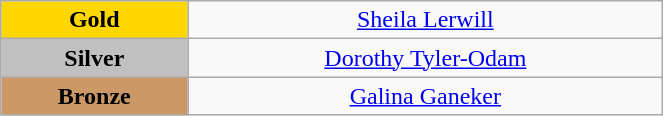<table class="wikitable" style="text-align:center; " width="35%">
<tr>
<td bgcolor="gold"><strong>Gold</strong></td>
<td><a href='#'>Sheila Lerwill</a><br>  <small><em></em></small></td>
</tr>
<tr>
<td bgcolor="silver"><strong>Silver</strong></td>
<td><a href='#'>Dorothy Tyler-Odam</a><br>  <small><em></em></small></td>
</tr>
<tr>
<td bgcolor="CC9966"><strong>Bronze</strong></td>
<td><a href='#'>Galina Ganeker</a><br>  <small><em></em></small></td>
</tr>
</table>
